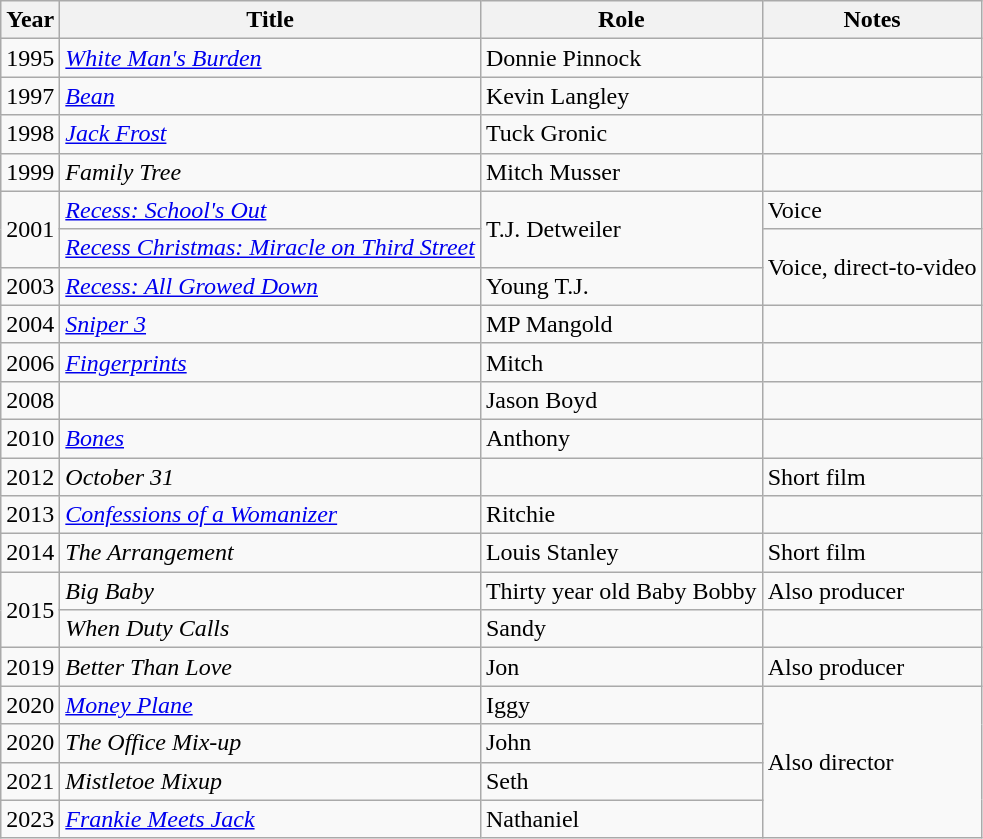<table class="wikitable sortable">
<tr>
<th>Year</th>
<th>Title</th>
<th>Role</th>
<th class="unsortable">Notes</th>
</tr>
<tr>
<td>1995</td>
<td><em><a href='#'>White Man's Burden</a></em></td>
<td>Donnie Pinnock</td>
<td></td>
</tr>
<tr>
<td>1997</td>
<td><em><a href='#'>Bean</a></em></td>
<td>Kevin Langley</td>
<td></td>
</tr>
<tr>
<td>1998</td>
<td><em><a href='#'>Jack Frost</a></em></td>
<td>Tuck Gronic</td>
<td></td>
</tr>
<tr>
<td>1999</td>
<td><em>Family Tree</em></td>
<td>Mitch Musser</td>
<td></td>
</tr>
<tr>
<td rowspan=2>2001</td>
<td><em><a href='#'>Recess: School's Out</a></em></td>
<td rowspan=2>T.J. Detweiler</td>
<td>Voice</td>
</tr>
<tr>
<td><em><a href='#'>Recess Christmas: Miracle on Third Street</a></em></td>
<td rowspan=2>Voice, direct-to-video</td>
</tr>
<tr>
<td>2003</td>
<td><em><a href='#'>Recess: All Growed Down</a></em></td>
<td>Young T.J.</td>
</tr>
<tr>
<td>2004</td>
<td><em><a href='#'>Sniper 3</a></em></td>
<td>MP Mangold</td>
<td></td>
</tr>
<tr>
<td>2006</td>
<td><em><a href='#'>Fingerprints</a></em></td>
<td>Mitch</td>
<td></td>
</tr>
<tr>
<td>2008</td>
<td><em></em></td>
<td>Jason Boyd</td>
<td></td>
</tr>
<tr>
<td>2010</td>
<td><em><a href='#'>Bones</a></em></td>
<td>Anthony</td>
<td></td>
</tr>
<tr>
<td>2012</td>
<td><em>October 31</em></td>
<td></td>
<td>Short film</td>
</tr>
<tr>
<td>2013</td>
<td><em><a href='#'>Confessions of a Womanizer</a></em></td>
<td>Ritchie</td>
<td></td>
</tr>
<tr>
<td>2014</td>
<td><em>The Arrangement</em></td>
<td>Louis Stanley</td>
<td>Short film</td>
</tr>
<tr>
<td rowspan=2>2015</td>
<td><em>Big Baby</em></td>
<td>Thirty year old Baby Bobby</td>
<td>Also producer</td>
</tr>
<tr>
<td><em>When Duty Calls</em></td>
<td>Sandy</td>
<td></td>
</tr>
<tr>
<td>2019</td>
<td><em>Better Than Love</em></td>
<td>Jon</td>
<td>Also producer</td>
</tr>
<tr>
<td>2020</td>
<td><em><a href='#'>Money Plane</a></em></td>
<td>Iggy</td>
<td rowspan=4>Also director</td>
</tr>
<tr>
<td>2020</td>
<td><em>The Office Mix-up</em></td>
<td>John</td>
</tr>
<tr>
<td>2021</td>
<td><em>Mistletoe Mixup</em></td>
<td>Seth</td>
</tr>
<tr>
<td>2023</td>
<td><em><a href='#'>Frankie Meets Jack</a></em></td>
<td>Nathaniel</td>
</tr>
</table>
